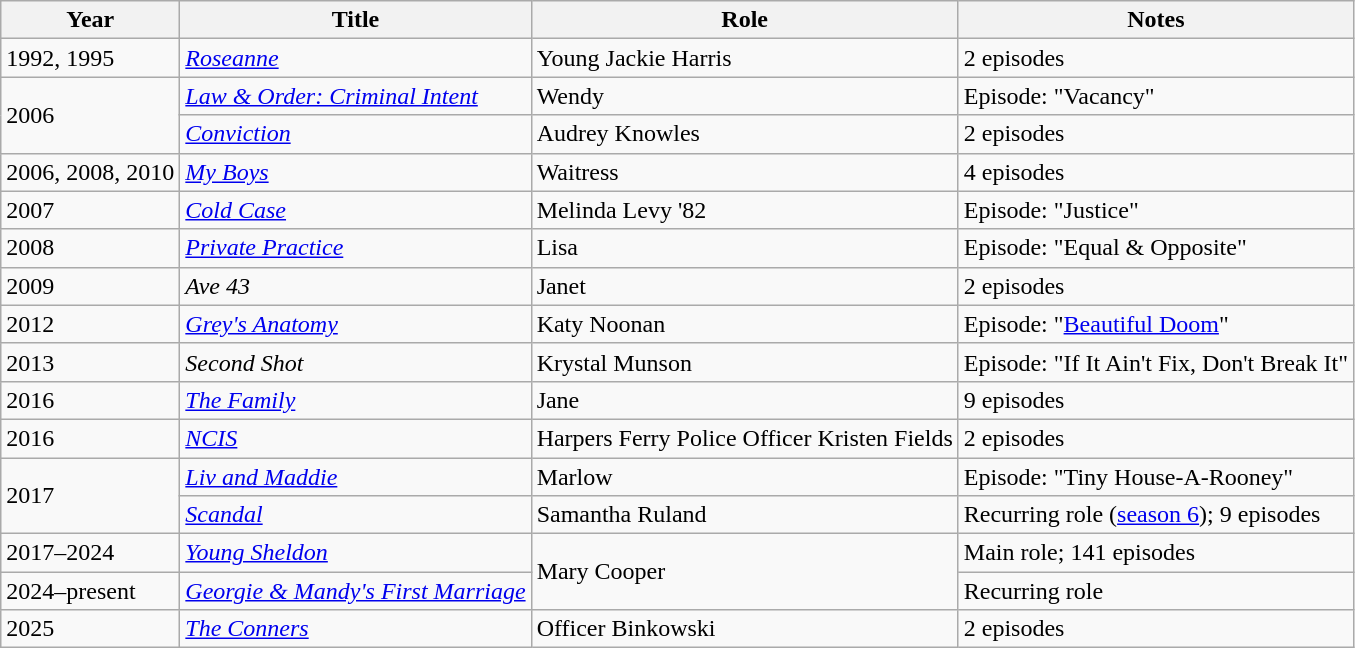<table class="wikitable sortable">
<tr>
<th>Year</th>
<th>Title</th>
<th>Role</th>
<th class="unsortable">Notes</th>
</tr>
<tr>
<td>1992, 1995</td>
<td><em><a href='#'>Roseanne</a></em></td>
<td>Young Jackie Harris</td>
<td>2 episodes</td>
</tr>
<tr>
<td rowspan="2">2006</td>
<td><em><a href='#'>Law & Order: Criminal Intent</a></em></td>
<td>Wendy</td>
<td>Episode: "Vacancy"</td>
</tr>
<tr>
<td><em><a href='#'>Conviction</a></em></td>
<td>Audrey Knowles</td>
<td>2 episodes</td>
</tr>
<tr>
<td>2006, 2008, 2010</td>
<td><em><a href='#'>My Boys</a></em></td>
<td>Waitress</td>
<td>4 episodes</td>
</tr>
<tr>
<td>2007</td>
<td><em><a href='#'>Cold Case</a></em></td>
<td>Melinda Levy '82</td>
<td>Episode: "Justice"</td>
</tr>
<tr>
<td>2008</td>
<td><em><a href='#'>Private Practice</a></em></td>
<td>Lisa</td>
<td>Episode: "Equal & Opposite"</td>
</tr>
<tr>
<td>2009</td>
<td><em>Ave 43</em></td>
<td>Janet</td>
<td>2 episodes</td>
</tr>
<tr>
<td>2012</td>
<td><em><a href='#'>Grey's Anatomy</a></em></td>
<td>Katy Noonan</td>
<td>Episode: "<a href='#'>Beautiful Doom</a>"</td>
</tr>
<tr>
<td>2013</td>
<td><em>Second Shot</em></td>
<td>Krystal Munson</td>
<td>Episode: "If It Ain't Fix, Don't Break It"</td>
</tr>
<tr>
<td>2016</td>
<td><em><a href='#'>The Family</a></em></td>
<td>Jane</td>
<td>9 episodes</td>
</tr>
<tr>
<td>2016</td>
<td><em><a href='#'>NCIS</a></em></td>
<td>Harpers Ferry Police Officer Kristen Fields</td>
<td>2 episodes</td>
</tr>
<tr>
<td rowspan="2">2017</td>
<td><em><a href='#'>Liv and Maddie</a></em></td>
<td>Marlow</td>
<td>Episode: "Tiny House-A-Rooney"</td>
</tr>
<tr>
<td><em><a href='#'>Scandal</a></em></td>
<td>Samantha Ruland</td>
<td>Recurring role (<a href='#'>season 6</a>); 9 episodes</td>
</tr>
<tr>
<td>2017–2024</td>
<td><em><a href='#'>Young Sheldon</a></em></td>
<td rowspan="2">Mary Cooper</td>
<td>Main role; 141 episodes</td>
</tr>
<tr>
<td>2024–present</td>
<td><em><a href='#'>Georgie & Mandy's First Marriage</a></em></td>
<td>Recurring role</td>
</tr>
<tr>
<td>2025</td>
<td><em><a href='#'>The Conners</a></em></td>
<td>Officer Binkowski</td>
<td>2 episodes</td>
</tr>
</table>
